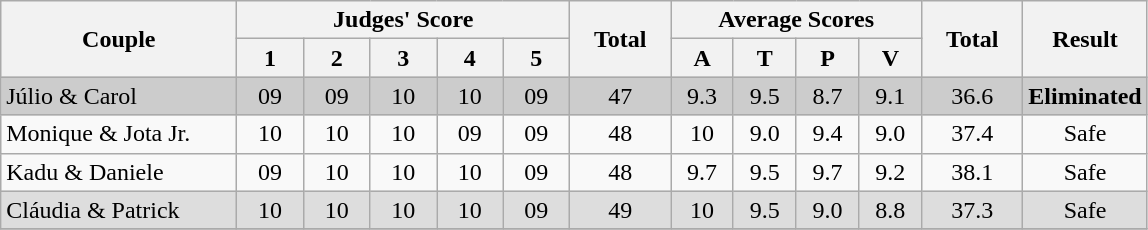<table class="wikitable" style="text-align:center;">
<tr>
<th rowspan=2 width="150">Couple</th>
<th colspan=5 width="180">Judges' Score</th>
<th rowspan=2 width="060">Total</th>
<th colspan=4 width="160">Average Scores</th>
<th rowspan=2 width="060">Total</th>
<th rowspan=2 width="060">Result</th>
</tr>
<tr>
<th width="37">1</th>
<th width="37">2</th>
<th width="37">3</th>
<th width="37">4</th>
<th width="37">5</th>
<th>A</th>
<th>T</th>
<th>P</th>
<th>V</th>
</tr>
<tr bgcolor="CCCCCC">
<td align="left">Júlio & Carol</td>
<td>09</td>
<td>09</td>
<td>10</td>
<td>10</td>
<td>09</td>
<td>47</td>
<td>9.3</td>
<td>9.5</td>
<td>8.7</td>
<td>9.1</td>
<td>36.6</td>
<td><strong>Eliminated</strong></td>
</tr>
<tr>
<td align="left">Monique & Jota Jr.</td>
<td>10</td>
<td>10</td>
<td>10</td>
<td>09</td>
<td>09</td>
<td>48</td>
<td>10</td>
<td>9.0</td>
<td>9.4</td>
<td>9.0</td>
<td>37.4</td>
<td>Safe</td>
</tr>
<tr>
<td align="left">Kadu & Daniele</td>
<td>09</td>
<td>10</td>
<td>10</td>
<td>10</td>
<td>09</td>
<td>48</td>
<td>9.7</td>
<td>9.5</td>
<td>9.7</td>
<td>9.2</td>
<td>38.1</td>
<td>Safe</td>
</tr>
<tr bgcolor="DDDDDD">
<td align="left">Cláudia & Patrick</td>
<td>10</td>
<td>10</td>
<td>10</td>
<td>10</td>
<td>09</td>
<td>49</td>
<td>10</td>
<td>9.5</td>
<td>9.0</td>
<td>8.8</td>
<td>37.3</td>
<td>Safe</td>
</tr>
<tr>
</tr>
</table>
